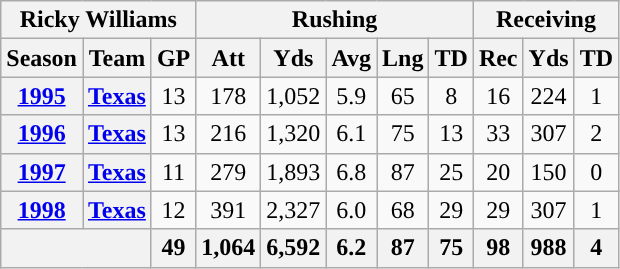<table class="wikitable" style="text-align:center;">
<tr>
<th colspan="3">Ricky Williams</th>
<th colspan="5">Rushing</th>
<th colspan="3">Receiving</th>
</tr>
<tr>
<th>Season</th>
<th>Team</th>
<th>GP</th>
<th>Att</th>
<th>Yds</th>
<th>Avg</th>
<th>Lng</th>
<th>TD</th>
<th>Rec</th>
<th>Yds</th>
<th>TD</th>
</tr>
<tr>
<th><a href='#'>1995</a></th>
<th><a href='#'>Texas</a></th>
<td>13</td>
<td>178</td>
<td>1,052</td>
<td>5.9</td>
<td>65</td>
<td>8</td>
<td>16</td>
<td>224</td>
<td>1</td>
</tr>
<tr>
<th><a href='#'>1996</a></th>
<th><a href='#'>Texas</a></th>
<td>13</td>
<td>216</td>
<td>1,320</td>
<td>6.1</td>
<td>75</td>
<td>13</td>
<td>33</td>
<td>307</td>
<td>2</td>
</tr>
<tr>
<th><a href='#'>1997</a></th>
<th><a href='#'>Texas</a></th>
<td>11</td>
<td>279</td>
<td>1,893</td>
<td>6.8</td>
<td>87</td>
<td>25</td>
<td>20</td>
<td>150</td>
<td>0</td>
</tr>
<tr>
<th><a href='#'>1998</a></th>
<th><a href='#'>Texas</a></th>
<td>12</td>
<td>391</td>
<td>2,327</td>
<td>6.0</td>
<td>68</td>
<td>29</td>
<td>29</td>
<td>307</td>
<td>1</td>
</tr>
<tr>
<th colspan="2"></th>
<th>49</th>
<th>1,064</th>
<th>6,592</th>
<th>6.2</th>
<th>87</th>
<th>75</th>
<th>98</th>
<th>988</th>
<th>4</th>
</tr>
</table>
